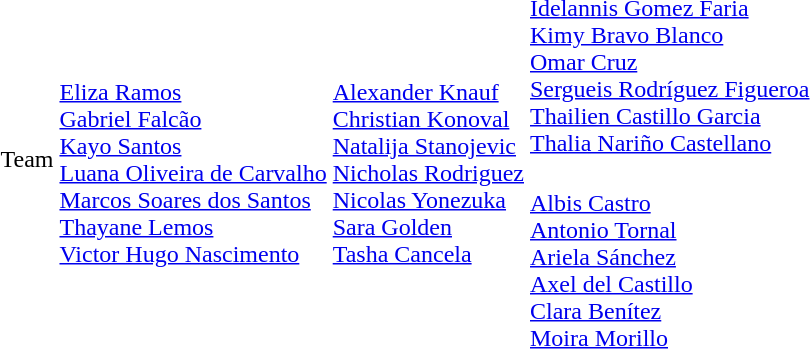<table>
<tr>
<td rowspan=2>Team</td>
<td rowspan=2><br><a href='#'>Eliza Ramos</a><br><a href='#'>Gabriel Falcão</a><br><a href='#'>Kayo Santos</a><br><a href='#'>Luana Oliveira de Carvalho</a><br><a href='#'>Marcos Soares dos Santos</a><br><a href='#'>Thayane Lemos</a><br><a href='#'>Victor Hugo Nascimento</a></td>
<td rowspan=2><br><a href='#'>Alexander Knauf</a><br><a href='#'>Christian Konoval</a><br><a href='#'>Natalija Stanojevic</a><br><a href='#'>Nicholas Rodriguez</a><br><a href='#'>Nicolas Yonezuka</a><br><a href='#'>Sara Golden</a><br><a href='#'>Tasha Cancela</a></td>
<td><br><a href='#'>Idelannis Gomez Faria</a><br><a href='#'>Kimy Bravo Blanco</a><br><a href='#'>Omar Cruz</a><br><a href='#'>Sergueis Rodríguez Figueroa</a><br><a href='#'>Thailien Castillo Garcia</a><br><a href='#'>Thalia Nariño Castellano</a></td>
</tr>
<tr>
<td><br><a href='#'>Albis Castro</a><br><a href='#'>Antonio Tornal</a><br><a href='#'>Ariela Sánchez</a><br><a href='#'>Axel del Castillo</a><br><a href='#'>Clara Benítez</a><br><a href='#'>Moira Morillo</a></td>
</tr>
</table>
